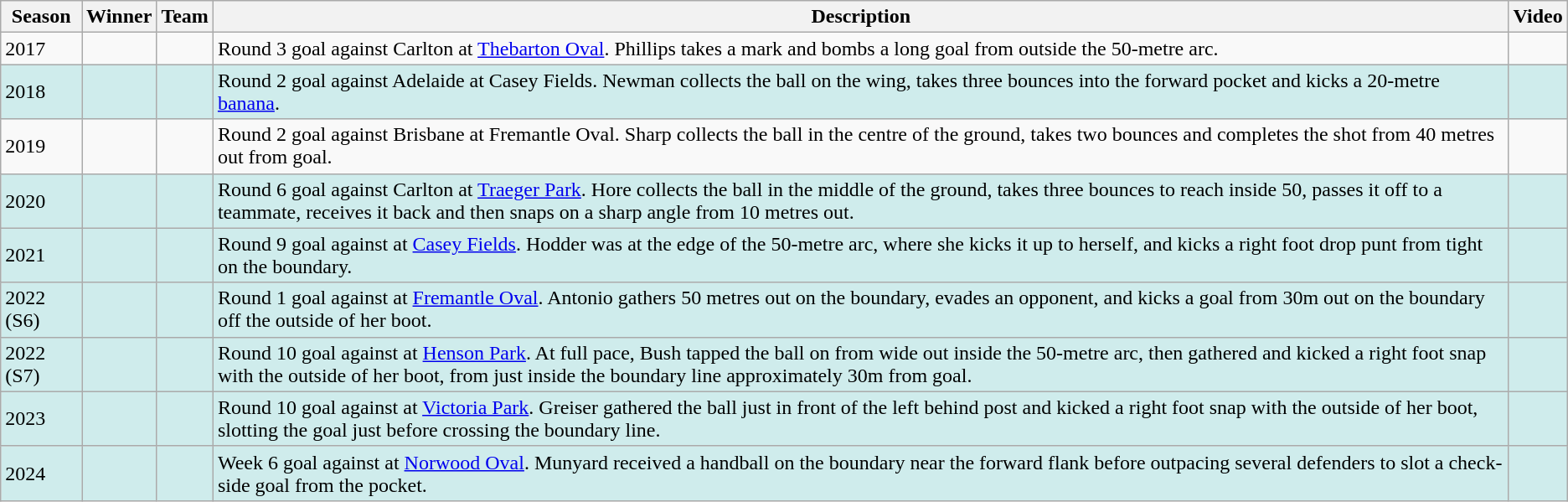<table class="wikitable sortable" style="text-align: left;">
<tr>
<th>Season</th>
<th>Winner</th>
<th>Team</th>
<th class=unsortable>Description</th>
<th class=unsortable>Video</th>
</tr>
<tr>
<td>2017</td>
<td></td>
<td></td>
<td>Round 3 goal against Carlton at <a href='#'>Thebarton Oval</a>. Phillips takes a mark and bombs a long goal from outside the 50-metre arc.</td>
<td></td>
</tr>
<tr style="background:#cfecec;">
<td>2018</td>
<td></td>
<td></td>
<td>Round 2 goal against Adelaide at Casey Fields. Newman collects the ball on the wing, takes three bounces into the forward pocket and kicks a 20-metre <a href='#'>banana</a>.</td>
<td></td>
</tr>
<tr>
<td>2019</td>
<td></td>
<td></td>
<td>Round 2 goal against Brisbane at Fremantle Oval. Sharp collects the ball in the centre of the ground, takes two bounces and completes the shot from 40 metres out from goal.</td>
<td></td>
</tr>
<tr style="background:#cfecec;">
<td>2020</td>
<td></td>
<td></td>
<td>Round 6 goal against Carlton at <a href='#'>Traeger Park</a>. Hore collects the ball in the middle of the ground, takes three bounces to reach inside 50, passes it off to a teammate, receives it back and then snaps on a sharp angle from 10 metres out.</td>
<td></td>
</tr>
<tr style="background:#cfecec;">
<td>2021</td>
<td></td>
<td></td>
<td>Round 9 goal against  at <a href='#'>Casey Fields</a>. Hodder was at the edge of the 50-metre arc, where she kicks it up to herself, and kicks a right foot drop punt from tight on the boundary.</td>
<td></td>
</tr>
<tr style="background:#cfecec;">
<td>2022 (S6)</td>
<td></td>
<td></td>
<td>Round 1 goal against  at <a href='#'>Fremantle Oval</a>. Antonio gathers 50 metres out on the boundary, evades an opponent, and kicks a goal from 30m out on the boundary off the outside of her boot.</td>
<td></td>
</tr>
<tr style="background:#cfecec;">
<td>2022 (S7)</td>
<td></td>
<td></td>
<td>Round 10 goal against  at <a href='#'>Henson Park</a>. At full pace, Bush tapped the ball on from wide out inside the 50-metre arc, then gathered and kicked a right foot snap with the outside of her boot, from just inside the boundary line approximately 30m from goal.</td>
<td></td>
</tr>
<tr style="background:#cfecec;">
<td>2023</td>
<td></td>
<td></td>
<td>Round 10 goal against  at <a href='#'>Victoria Park</a>. Greiser gathered the ball just in front of the left behind post and kicked a right foot snap with the outside of her boot, slotting the goal just before crossing the boundary line.</td>
<td></td>
</tr>
<tr style="background:#cfecec;">
<td>2024</td>
<td></td>
<td></td>
<td>Week 6 goal against  at <a href='#'>Norwood Oval</a>. Munyard received a handball on the boundary near the forward flank before outpacing several defenders to slot a check-side goal from the pocket.</td>
<td></td>
</tr>
</table>
